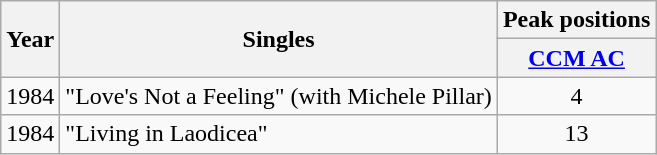<table class="wikitable">
<tr>
<th rowspan="2">Year</th>
<th rowspan="2">Singles</th>
<th colspan="2">Peak positions</th>
</tr>
<tr>
<th><a href='#'>CCM AC</a></th>
</tr>
<tr>
<td>1984</td>
<td>"Love's Not a Feeling" (with Michele Pillar)</td>
<td align="center">4</td>
</tr>
<tr>
<td>1984</td>
<td>"Living in Laodicea"</td>
<td align="center">13</td>
</tr>
</table>
